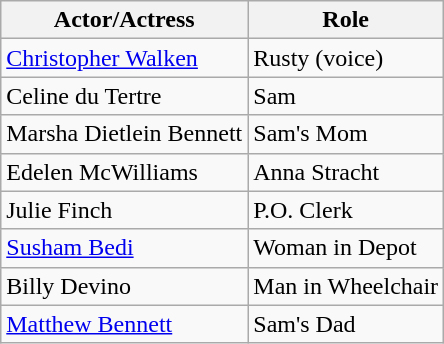<table class="wikitable">
<tr>
<th>Actor/Actress</th>
<th>Role</th>
</tr>
<tr>
<td><a href='#'>Christopher Walken</a></td>
<td>Rusty (voice)</td>
</tr>
<tr>
<td>Celine du Tertre</td>
<td>Sam</td>
</tr>
<tr>
<td>Marsha Dietlein Bennett</td>
<td>Sam's Mom</td>
</tr>
<tr>
<td>Edelen McWilliams</td>
<td>Anna Stracht</td>
</tr>
<tr>
<td>Julie Finch</td>
<td>P.O. Clerk</td>
</tr>
<tr>
<td><a href='#'>Susham Bedi</a></td>
<td>Woman in Depot</td>
</tr>
<tr>
<td>Billy Devino</td>
<td>Man in Wheelchair</td>
</tr>
<tr>
<td><a href='#'>Matthew Bennett</a></td>
<td>Sam's Dad</td>
</tr>
</table>
